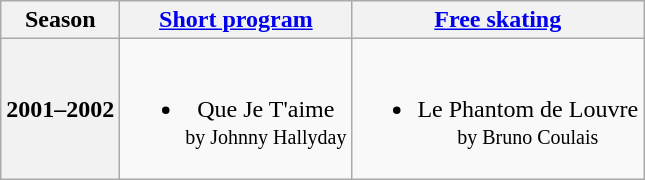<table class=wikitable style=text-align:center>
<tr>
<th>Season</th>
<th><a href='#'>Short program</a></th>
<th><a href='#'>Free skating</a></th>
</tr>
<tr>
<th>2001–2002 <br> </th>
<td><br><ul><li>Que Je T'aime <br><small> by Johnny Hallyday </small></li></ul></td>
<td><br><ul><li>Le Phantom de Louvre <br><small> by Bruno Coulais </small></li></ul></td>
</tr>
</table>
